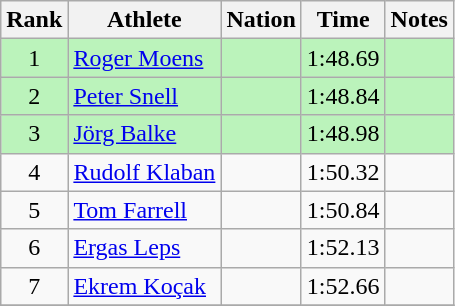<table class="wikitable sortable" style="text-align:center">
<tr>
<th>Rank</th>
<th>Athlete</th>
<th>Nation</th>
<th>Time</th>
<th>Notes</th>
</tr>
<tr bgcolor=bbf3bb>
<td>1</td>
<td align=left><a href='#'>Roger Moens</a></td>
<td align=left></td>
<td>1:48.69</td>
<td></td>
</tr>
<tr bgcolor=bbf3bb>
<td>2</td>
<td align=left><a href='#'>Peter Snell</a></td>
<td align=left></td>
<td>1:48.84</td>
<td></td>
</tr>
<tr bgcolor=bbf3bb>
<td>3</td>
<td align=left><a href='#'>Jörg Balke</a></td>
<td align=left></td>
<td>1:48.98</td>
<td></td>
</tr>
<tr>
<td>4</td>
<td align=left><a href='#'>Rudolf Klaban</a></td>
<td align=left></td>
<td>1:50.32</td>
<td></td>
</tr>
<tr>
<td>5</td>
<td align=left><a href='#'>Tom Farrell</a></td>
<td align=left></td>
<td>1:50.84</td>
<td></td>
</tr>
<tr>
<td>6</td>
<td align=left><a href='#'>Ergas Leps</a></td>
<td align=left></td>
<td>1:52.13</td>
<td></td>
</tr>
<tr>
<td>7</td>
<td align=left><a href='#'>Ekrem Koçak</a></td>
<td align=left></td>
<td>1:52.66</td>
<td></td>
</tr>
<tr>
</tr>
</table>
